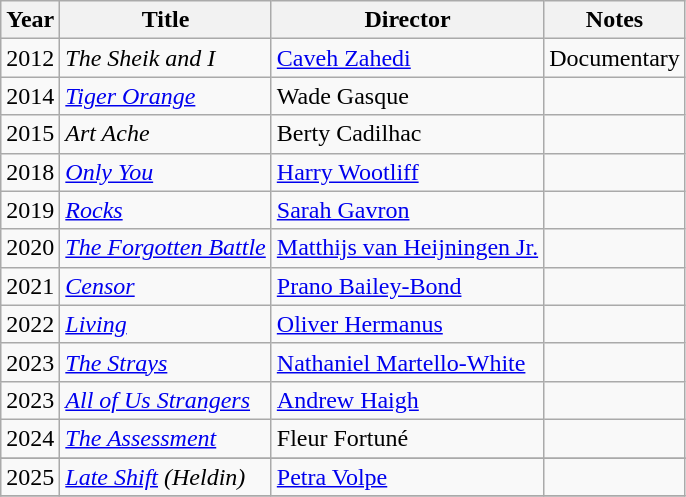<table class="wikitable">
<tr>
<th>Year</th>
<th>Title</th>
<th>Director</th>
<th>Notes</th>
</tr>
<tr>
<td>2012</td>
<td><em>The Sheik and I</em></td>
<td><a href='#'>Caveh Zahedi</a></td>
<td>Documentary</td>
</tr>
<tr>
<td>2014</td>
<td><em><a href='#'>Tiger Orange</a></em></td>
<td>Wade Gasque</td>
<td></td>
</tr>
<tr>
<td>2015</td>
<td><em>Art Ache</em></td>
<td>Berty Cadilhac</td>
<td></td>
</tr>
<tr>
<td>2018</td>
<td><em><a href='#'>Only You</a></em></td>
<td><a href='#'>Harry Wootliff</a></td>
<td></td>
</tr>
<tr>
<td>2019</td>
<td><em><a href='#'>Rocks</a></em></td>
<td><a href='#'>Sarah Gavron</a></td>
<td></td>
</tr>
<tr>
<td>2020</td>
<td><em><a href='#'>The Forgotten Battle</a></em></td>
<td><a href='#'>Matthijs van Heijningen Jr.</a></td>
<td></td>
</tr>
<tr>
<td>2021</td>
<td><em><a href='#'>Censor</a></em></td>
<td><a href='#'>Prano Bailey-Bond</a></td>
<td></td>
</tr>
<tr>
<td>2022</td>
<td><em><a href='#'>Living</a></em></td>
<td><a href='#'>Oliver Hermanus</a></td>
<td></td>
</tr>
<tr>
<td>2023</td>
<td><em><a href='#'>The Strays</a></em></td>
<td><a href='#'>Nathaniel Martello-White</a></td>
<td></td>
</tr>
<tr>
<td>2023</td>
<td><em><a href='#'>All of Us Strangers</a></em></td>
<td><a href='#'>Andrew Haigh</a></td>
<td></td>
</tr>
<tr>
<td>2024</td>
<td><em><a href='#'>The Assessment</a></em></td>
<td>Fleur Fortuné</td>
<td></td>
</tr>
<tr>
</tr>
<tr>
<td>2025</td>
<td><em><a href='#'>Late Shift</a> (Heldin)</em></td>
<td><a href='#'>Petra Volpe</a></td>
<td></td>
</tr>
<tr>
</tr>
</table>
